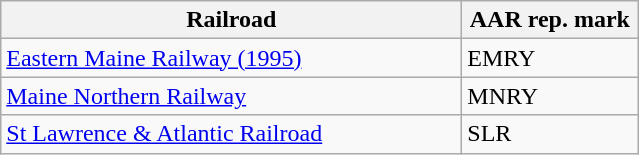<table class="wikitable" border="1">
<tr>
<th width="300px">Railroad</th>
<th width="110px">AAR rep. mark</th>
</tr>
<tr>
<td width="300px"><a href='#'>Eastern Maine Railway (1995)</a></td>
<td width="110px">EMRY</td>
</tr>
<tr>
<td width="300px"><a href='#'>Maine Northern Railway</a></td>
<td width="110px">MNRY</td>
</tr>
<tr>
<td width="300px"><a href='#'>St Lawrence & Atlantic Railroad</a></td>
<td width="110px">SLR</td>
</tr>
</table>
